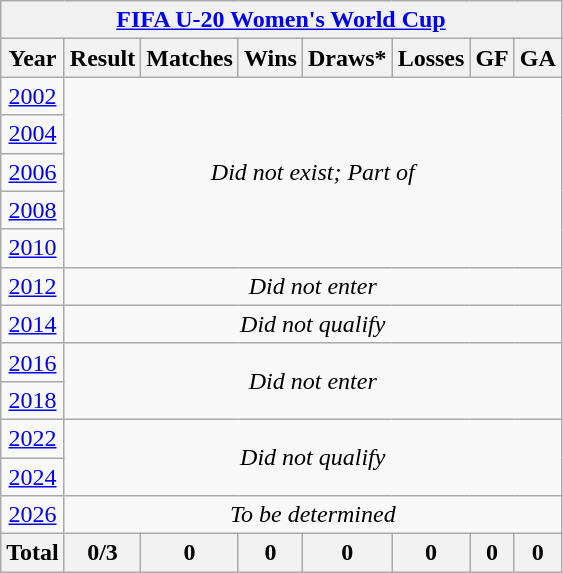<table class="wikitable" style="text-align: center;">
<tr>
<th colspan=10><a href='#'>FIFA U-20 Women's World Cup</a></th>
</tr>
<tr>
<th>Year</th>
<th>Result</th>
<th>Matches</th>
<th>Wins</th>
<th>Draws*</th>
<th>Losses</th>
<th>GF</th>
<th>GA</th>
</tr>
<tr>
<td> <a href='#'>2002</a></td>
<td rowspan=5 colspan=7><em>Did not exist; Part of </em></td>
</tr>
<tr>
<td> <a href='#'>2004</a></td>
</tr>
<tr>
<td> <a href='#'>2006</a></td>
</tr>
<tr>
<td> <a href='#'>2008</a></td>
</tr>
<tr>
<td> <a href='#'>2010</a></td>
</tr>
<tr>
<td> <a href='#'>2012</a></td>
<td colspan=7><em>Did not enter</em></td>
</tr>
<tr>
<td> <a href='#'>2014</a></td>
<td colspan=7><em>Did not qualify</em></td>
</tr>
<tr>
<td> <a href='#'>2016</a></td>
<td rowspan=2 colspan=7><em>Did not enter</em></td>
</tr>
<tr>
<td> <a href='#'>2018</a></td>
</tr>
<tr>
<td> <a href='#'>2022</a></td>
<td rowspan=2 colspan=7><em>Did not qualify</em></td>
</tr>
<tr>
<td> <a href='#'>2024</a></td>
</tr>
<tr>
<td> <a href='#'>2026</a></td>
<td colspan=7><em>To be determined</em></td>
</tr>
<tr>
<th>Total</th>
<th>0/3</th>
<th>0</th>
<th>0</th>
<th>0</th>
<th>0</th>
<th>0</th>
<th>0</th>
</tr>
</table>
